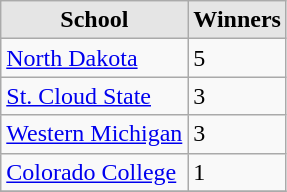<table class="wikitable">
<tr>
<th style="background:#e5e5e5;">School</th>
<th style="background:#e5e5e5;">Winners</th>
</tr>
<tr>
<td><a href='#'>North Dakota</a></td>
<td>5</td>
</tr>
<tr>
<td><a href='#'>St. Cloud State</a></td>
<td>3</td>
</tr>
<tr>
<td><a href='#'>Western Michigan</a></td>
<td>3</td>
</tr>
<tr>
<td><a href='#'>Colorado College</a></td>
<td>1</td>
</tr>
<tr>
</tr>
</table>
